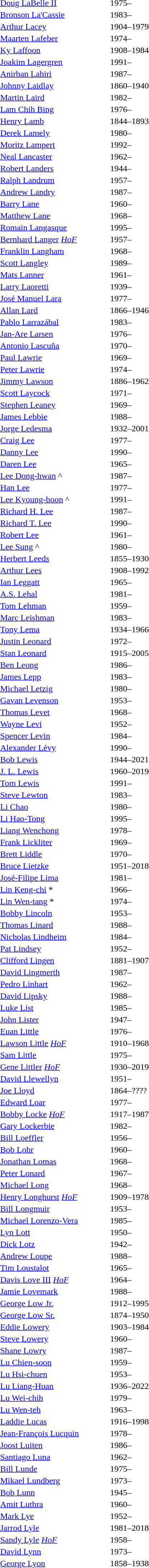<table>
<tr>
<td style="width:200px"> <a href='#'>Doug LaBelle II</a></td>
<td>1975–</td>
</tr>
<tr>
<td> <a href='#'>Bronson La'Cassie</a></td>
<td>1983–</td>
</tr>
<tr>
<td> <a href='#'>Arthur Lacey</a></td>
<td>1904–1979</td>
</tr>
<tr>
<td> <a href='#'>Maarten Lafeber</a></td>
<td>1974–</td>
</tr>
<tr>
<td> <a href='#'>Ky Laffoon</a></td>
<td>1908–1984</td>
</tr>
<tr>
<td> <a href='#'>Joakim Lagergren</a></td>
<td>1991–</td>
</tr>
<tr>
<td> <a href='#'>Anirban Lahiri</a></td>
<td>1987–</td>
</tr>
<tr>
<td> <a href='#'>Johnny Laidlay</a></td>
<td>1860–1940</td>
</tr>
<tr>
<td> <a href='#'>Martin Laird</a></td>
<td>1982–</td>
</tr>
<tr>
<td> <a href='#'>Lam Chih Bing</a></td>
<td>1976–</td>
</tr>
<tr>
<td> <a href='#'>Henry Lamb</a></td>
<td>1844–1893</td>
</tr>
<tr>
<td> <a href='#'>Derek Lamely</a></td>
<td>1980–</td>
</tr>
<tr>
<td> <a href='#'>Moritz Lampert</a></td>
<td>1992–</td>
</tr>
<tr>
<td> <a href='#'>Neal Lancaster</a></td>
<td>1962–</td>
</tr>
<tr>
<td> <a href='#'>Robert Landers</a></td>
<td>1944–</td>
</tr>
<tr>
<td> <a href='#'>Ralph Landrum</a></td>
<td>1957–</td>
</tr>
<tr>
<td> <a href='#'>Andrew Landry</a></td>
<td>1987–</td>
</tr>
<tr>
<td> <a href='#'>Barry Lane</a></td>
<td>1960–</td>
</tr>
<tr>
<td> <a href='#'>Matthew Lane</a></td>
<td>1968–</td>
</tr>
<tr>
<td> <a href='#'>Romain Langasque</a></td>
<td>1995–</td>
</tr>
<tr>
<td> <a href='#'>Bernhard Langer</a> <em><a href='#'><span>HoF</span></a></em></td>
<td>1957–</td>
</tr>
<tr>
<td> <a href='#'>Franklin Langham</a></td>
<td>1968–</td>
</tr>
<tr>
<td> <a href='#'>Scott Langley</a></td>
<td>1989–</td>
</tr>
<tr>
<td> <a href='#'>Mats Lanner</a></td>
<td>1961–</td>
</tr>
<tr>
<td> <a href='#'>Larry Laoretti</a></td>
<td>1939–</td>
</tr>
<tr>
<td> <a href='#'>José Manuel Lara</a></td>
<td>1977–</td>
</tr>
<tr>
<td> <a href='#'>Allan Lard</a></td>
<td>1866–1946</td>
</tr>
<tr>
<td> <a href='#'>Pablo Larrazábal</a></td>
<td>1983–</td>
</tr>
<tr>
<td> <a href='#'>Jan-Are Larsen</a></td>
<td>1976–</td>
</tr>
<tr>
<td> <a href='#'>Antonio Lascuña</a></td>
<td>1970–</td>
</tr>
<tr>
<td> <a href='#'>Paul Lawrie</a></td>
<td>1969–</td>
</tr>
<tr>
<td> <a href='#'>Peter Lawrie</a></td>
<td>1974–</td>
</tr>
<tr>
<td> <a href='#'>Jimmy Lawson</a></td>
<td>1886–1962</td>
</tr>
<tr>
<td> <a href='#'>Scott Laycock</a></td>
<td>1971–</td>
</tr>
<tr>
<td> <a href='#'>Stephen Leaney</a></td>
<td>1969–</td>
</tr>
<tr>
<td> <a href='#'>James Lebbie</a></td>
<td>1988–</td>
</tr>
<tr>
<td> <a href='#'>Jorge Ledesma</a></td>
<td>1932–2001</td>
</tr>
<tr>
<td> <a href='#'>Craig Lee</a></td>
<td>1977–</td>
</tr>
<tr>
<td>  <a href='#'>Danny Lee</a></td>
<td>1990–</td>
</tr>
<tr>
<td> <a href='#'>Daren Lee</a></td>
<td>1965–</td>
</tr>
<tr>
<td> <a href='#'>Lee Dong-hwan</a> ^</td>
<td>1987–</td>
</tr>
<tr>
<td> <a href='#'>Han Lee</a></td>
<td>1977–</td>
</tr>
<tr>
<td> <a href='#'>Lee Kyoung-hoon</a> ^</td>
<td>1991–</td>
</tr>
<tr>
<td> <a href='#'>Richard H. Lee</a></td>
<td>1987–</td>
</tr>
<tr>
<td> <a href='#'>Richard T. Lee</a></td>
<td>1990–</td>
</tr>
<tr>
<td> <a href='#'>Robert Lee</a></td>
<td>1961–</td>
</tr>
<tr>
<td> <a href='#'>Lee Sung</a> ^</td>
<td>1980–</td>
</tr>
<tr>
<td> <a href='#'>Herbert Leeds</a></td>
<td>1855–1930</td>
</tr>
<tr>
<td> <a href='#'>Arthur Lees</a></td>
<td>1908–1992</td>
</tr>
<tr>
<td> <a href='#'>Ian Leggatt</a></td>
<td>1965–</td>
</tr>
<tr>
<td> <a href='#'>A.S. Lehal</a></td>
<td>1981–</td>
</tr>
<tr>
<td> <a href='#'>Tom Lehman</a></td>
<td>1959–</td>
</tr>
<tr>
<td> <a href='#'>Marc Leishman</a></td>
<td>1983–</td>
</tr>
<tr>
<td> <a href='#'>Tony Lema</a></td>
<td>1934–1966</td>
</tr>
<tr>
<td> <a href='#'>Justin Leonard</a></td>
<td>1972–</td>
</tr>
<tr>
<td> <a href='#'>Stan Leonard</a></td>
<td>1915–2005</td>
</tr>
<tr>
<td> <a href='#'>Ben Leong</a></td>
<td>1986–</td>
</tr>
<tr>
<td> <a href='#'>James Lepp</a></td>
<td>1983–</td>
</tr>
<tr>
<td> <a href='#'>Michael Letzig</a></td>
<td>1980–</td>
</tr>
<tr>
<td> <a href='#'>Gavan Levenson</a></td>
<td>1953–</td>
</tr>
<tr>
<td> <a href='#'>Thomas Levet</a></td>
<td>1968–</td>
</tr>
<tr>
<td> <a href='#'>Wayne Levi</a></td>
<td>1952–</td>
</tr>
<tr>
<td> <a href='#'>Spencer Levin</a></td>
<td>1984–</td>
</tr>
<tr>
<td> <a href='#'>Alexander Lévy</a></td>
<td>1990–</td>
</tr>
<tr>
<td> <a href='#'>Bob Lewis</a></td>
<td>1944–2021</td>
</tr>
<tr>
<td> <a href='#'>J. L. Lewis</a></td>
<td>1960–2019</td>
</tr>
<tr>
<td> <a href='#'>Tom Lewis</a></td>
<td>1991–</td>
</tr>
<tr>
<td> <a href='#'>Steve Lewton</a></td>
<td>1983–</td>
</tr>
<tr>
<td> <a href='#'>Li Chao</a></td>
<td>1980–</td>
</tr>
<tr>
<td> <a href='#'>Li Hao-Tong</a></td>
<td>1995–</td>
</tr>
<tr>
<td> <a href='#'>Liang Wenchong</a></td>
<td>1978–</td>
</tr>
<tr>
<td> <a href='#'>Frank Lickliter</a></td>
<td>1969–</td>
</tr>
<tr>
<td> <a href='#'>Brett Liddle</a></td>
<td>1970–</td>
</tr>
<tr>
<td> <a href='#'>Bruce Lietzke</a></td>
<td>1951–2018</td>
</tr>
<tr>
<td>  <a href='#'>José-Filipe Lima</a></td>
<td>1981–</td>
</tr>
<tr>
<td> <a href='#'>Lin Keng-chi</a> *</td>
<td>1966–</td>
</tr>
<tr>
<td> <a href='#'>Lin Wen-tang</a> *</td>
<td>1974–</td>
</tr>
<tr>
<td> <a href='#'>Bobby Lincoln</a></td>
<td>1953–</td>
</tr>
<tr>
<td> <a href='#'>Thomas Linard</a></td>
<td>1988–</td>
</tr>
<tr>
<td> <a href='#'>Nicholas Lindheim</a></td>
<td>1984–</td>
</tr>
<tr>
<td> <a href='#'>Pat Lindsey</a></td>
<td>1952–</td>
</tr>
<tr>
<td> <a href='#'>Clifford Lingen</a></td>
<td>1881–1907</td>
</tr>
<tr>
<td> <a href='#'>David Lingmerth</a></td>
<td>1987–</td>
</tr>
<tr>
<td>  <a href='#'>Pedro Linhart</a></td>
<td>1962–</td>
</tr>
<tr>
<td> <a href='#'>David Lipsky</a></td>
<td>1988–</td>
</tr>
<tr>
<td> <a href='#'>Luke List</a></td>
<td>1985–</td>
</tr>
<tr>
<td> <a href='#'>John Lister</a></td>
<td>1947–</td>
</tr>
<tr>
<td> <a href='#'>Euan Little</a></td>
<td>1976–</td>
</tr>
<tr>
<td> <a href='#'>Lawson Little</a> <em><a href='#'><span>HoF</span></a></em></td>
<td>1910–1968</td>
</tr>
<tr>
<td> <a href='#'>Sam Little</a></td>
<td>1975–</td>
</tr>
<tr>
<td> <a href='#'>Gene Littler</a> <em><a href='#'><span>HoF</span></a></em></td>
<td>1930–2019</td>
</tr>
<tr>
<td> <a href='#'>David Llewellyn</a></td>
<td>1951–</td>
</tr>
<tr>
<td> <a href='#'>Joe Lloyd</a></td>
<td>1864–????</td>
</tr>
<tr>
<td> <a href='#'>Edward Loar</a></td>
<td>1977–</td>
</tr>
<tr>
<td> <a href='#'>Bobby Locke</a> <em><a href='#'><span>HoF</span></a></em></td>
<td>1917–1987</td>
</tr>
<tr>
<td> <a href='#'>Gary Lockerbie</a></td>
<td>1982–</td>
</tr>
<tr>
<td> <a href='#'>Bill Loeffler</a></td>
<td>1956–</td>
</tr>
<tr>
<td> <a href='#'>Bob Lohr</a></td>
<td>1960–</td>
</tr>
<tr>
<td> <a href='#'>Jonathan Lomas</a></td>
<td>1968–</td>
</tr>
<tr>
<td> <a href='#'>Peter Lonard</a></td>
<td>1967–</td>
</tr>
<tr>
<td> <a href='#'>Michael Long</a></td>
<td>1968–</td>
</tr>
<tr>
<td> <a href='#'>Henry Longhurst</a> <em><a href='#'><span>HoF</span></a></em></td>
<td>1909–1978</td>
</tr>
<tr>
<td> <a href='#'>Bill Longmuir</a></td>
<td>1953–</td>
</tr>
<tr>
<td> <a href='#'>Michael Lorenzo-Vera</a></td>
<td>1985–</td>
</tr>
<tr>
<td> <a href='#'>Lyn Lott</a></td>
<td>1950–</td>
</tr>
<tr>
<td> <a href='#'>Dick Lotz</a></td>
<td>1942–</td>
</tr>
<tr>
<td> <a href='#'>Andrew Loupe</a></td>
<td>1988–</td>
</tr>
<tr>
<td> <a href='#'>Tim Loustalot</a></td>
<td>1965–</td>
</tr>
<tr>
<td> <a href='#'>Davis Love III</a> <em><a href='#'><span>HoF</span></a></em></td>
<td>1964–</td>
</tr>
<tr>
<td> <a href='#'>Jamie Lovemark</a></td>
<td>1988–</td>
</tr>
<tr>
<td> <a href='#'>George Low Jr.</a></td>
<td>1912–1995</td>
</tr>
<tr>
<td> <a href='#'>George Low Sr.</a></td>
<td>1874–1950</td>
</tr>
<tr>
<td> <a href='#'>Eddie Lowery</a></td>
<td>1903–1984</td>
</tr>
<tr>
<td> <a href='#'>Steve Lowery</a></td>
<td>1960–</td>
</tr>
<tr>
<td> <a href='#'>Shane Lowry</a></td>
<td>1987–</td>
</tr>
<tr>
<td> <a href='#'>Lu Chien-soon</a></td>
<td>1959–</td>
</tr>
<tr>
<td> <a href='#'>Lu Hsi-chuen</a></td>
<td>1953–</td>
</tr>
<tr>
<td> <a href='#'>Lu Liang-Huan</a></td>
<td>1936–2022</td>
</tr>
<tr>
<td> <a href='#'>Lu Wei-chih</a></td>
<td>1979–</td>
</tr>
<tr>
<td> <a href='#'>Lu Wen-teh</a></td>
<td>1963–</td>
</tr>
<tr>
<td> <a href='#'>Laddie Lucas</a></td>
<td>1916–1998</td>
</tr>
<tr>
<td> <a href='#'>Jean-François Lucquin</a></td>
<td>1978–</td>
</tr>
<tr>
<td> <a href='#'>Joost Luiten</a></td>
<td>1986–</td>
</tr>
<tr>
<td> <a href='#'>Santiago Luna</a></td>
<td>1962–</td>
</tr>
<tr>
<td> <a href='#'>Bill Lunde</a></td>
<td>1975–</td>
</tr>
<tr>
<td> <a href='#'>Mikael Lundberg</a></td>
<td>1973–</td>
</tr>
<tr>
<td> <a href='#'>Bob Lunn</a></td>
<td>1945–</td>
</tr>
<tr>
<td> <a href='#'>Amit Luthra</a></td>
<td>1960–</td>
</tr>
<tr>
<td> <a href='#'>Mark Lye</a></td>
<td>1952–</td>
</tr>
<tr>
<td> <a href='#'>Jarrod Lyle</a></td>
<td>1981–2018</td>
</tr>
<tr>
<td> <a href='#'>Sandy Lyle</a> <em><a href='#'><span>HoF</span></a></em></td>
<td>1958–</td>
</tr>
<tr>
<td> <a href='#'>David Lynn</a></td>
<td>1973–</td>
</tr>
<tr>
<td> <a href='#'>George Lyon</a></td>
<td>1858–1938</td>
</tr>
</table>
